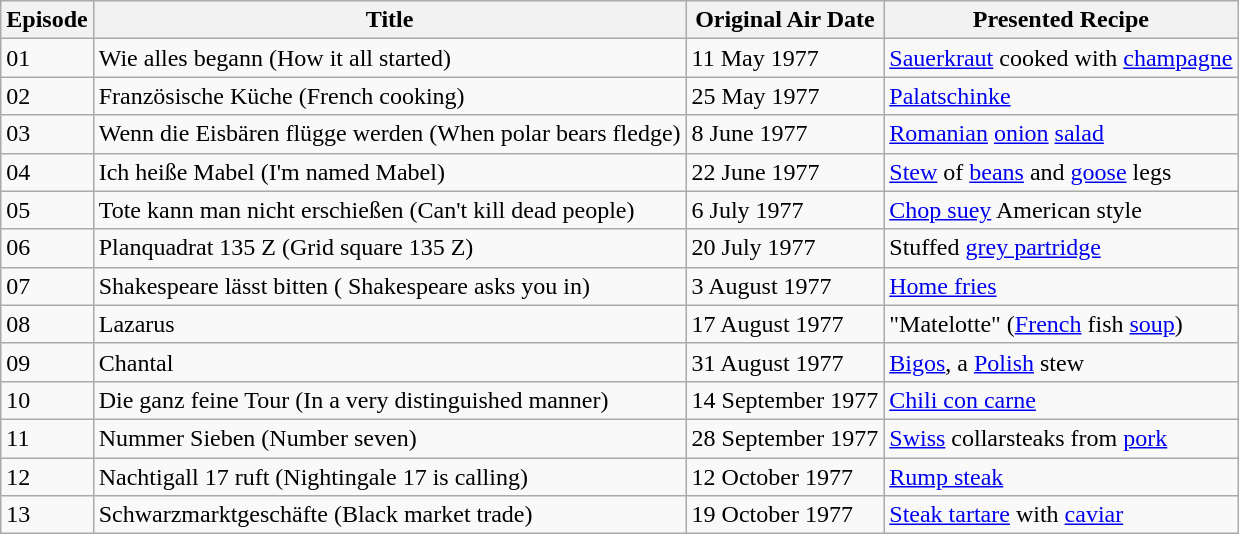<table class="wikitable">
<tr>
<th>Episode</th>
<th>Title</th>
<th>Original Air Date</th>
<th>Presented Recipe</th>
</tr>
<tr>
<td>01</td>
<td>Wie alles begann (How it all started)</td>
<td>11 May 1977</td>
<td><a href='#'>Sauerkraut</a> cooked with <a href='#'>champagne</a></td>
</tr>
<tr>
<td>02</td>
<td>Französische Küche (French cooking)</td>
<td>25 May 1977</td>
<td><a href='#'>Palatschinke</a></td>
</tr>
<tr>
<td>03</td>
<td>Wenn die Eisbären flügge werden (When polar bears fledge)</td>
<td>8 June 1977</td>
<td><a href='#'>Romanian</a> <a href='#'>onion</a> <a href='#'>salad</a></td>
</tr>
<tr>
<td>04</td>
<td>Ich heiße Mabel (I'm named Mabel)</td>
<td>22 June 1977</td>
<td><a href='#'>Stew</a> of <a href='#'>beans</a> and <a href='#'>goose</a> legs</td>
</tr>
<tr>
<td>05</td>
<td>Tote kann man nicht erschießen (Can't kill dead people)</td>
<td>6 July 1977</td>
<td><a href='#'>Chop suey</a> American style</td>
</tr>
<tr>
<td>06</td>
<td>Planquadrat 135 Z (Grid square 135 Z)</td>
<td>20 July 1977</td>
<td>Stuffed <a href='#'>grey partridge</a></td>
</tr>
<tr>
<td>07</td>
<td>Shakespeare lässt bitten ( Shakespeare asks you in)</td>
<td>3 August 1977</td>
<td><a href='#'>Home fries</a></td>
</tr>
<tr>
<td>08</td>
<td>Lazarus</td>
<td>17 August 1977</td>
<td>"Matelotte" (<a href='#'>French</a> fish <a href='#'>soup</a>)</td>
</tr>
<tr>
<td>09</td>
<td>Chantal</td>
<td>31 August 1977</td>
<td><a href='#'>Bigos</a>, a <a href='#'>Polish</a> stew</td>
</tr>
<tr>
<td>10</td>
<td>Die ganz feine Tour (In a very distinguished manner)</td>
<td>14 September 1977</td>
<td><a href='#'>Chili con carne</a></td>
</tr>
<tr>
<td>11</td>
<td>Nummer Sieben (Number seven)</td>
<td>28 September 1977</td>
<td><a href='#'>Swiss</a> collarsteaks from <a href='#'>pork</a></td>
</tr>
<tr>
<td>12</td>
<td>Nachtigall 17 ruft (Nightingale 17 is calling)</td>
<td>12 October 1977</td>
<td><a href='#'>Rump steak</a></td>
</tr>
<tr>
<td>13</td>
<td>Schwarzmarktgeschäfte (Black market trade)</td>
<td>19 October 1977</td>
<td><a href='#'>Steak tartare</a> with <a href='#'>caviar</a></td>
</tr>
</table>
